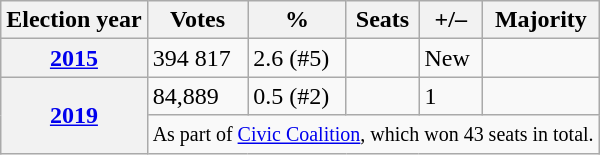<table class=wikitable>
<tr>
<th>Election year</th>
<th>Votes</th>
<th>%</th>
<th>Seats</th>
<th>+/–</th>
<th>Majority</th>
</tr>
<tr>
<th><a href='#'>2015</a></th>
<td>394 817</td>
<td>2.6 (#5)</td>
<td></td>
<td>New</td>
<td></td>
</tr>
<tr>
<th rowspan="2"><a href='#'>2019</a></th>
<td>84,889</td>
<td>0.5 (#2)</td>
<td></td>
<td>1</td>
<td></td>
</tr>
<tr>
<td colspan="5"><small>As part of <a href='#'>Civic Coalition</a>, which won 43 seats in total.</small></td>
</tr>
</table>
